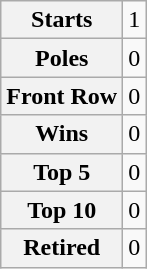<table class="wikitable" style="text-align:center">
<tr>
<th>Starts</th>
<td>1</td>
</tr>
<tr>
<th>Poles</th>
<td>0</td>
</tr>
<tr>
<th>Front Row</th>
<td>0</td>
</tr>
<tr>
<th>Wins</th>
<td>0</td>
</tr>
<tr>
<th>Top 5</th>
<td>0</td>
</tr>
<tr>
<th>Top 10</th>
<td>0</td>
</tr>
<tr>
<th>Retired</th>
<td>0</td>
</tr>
</table>
